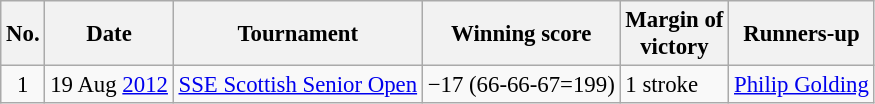<table class="wikitable" style="font-size:95%;">
<tr>
<th>No.</th>
<th>Date</th>
<th>Tournament</th>
<th>Winning score</th>
<th>Margin of<br>victory</th>
<th>Runners-up</th>
</tr>
<tr>
<td align=center>1</td>
<td align=right>19 Aug <a href='#'>2012</a></td>
<td><a href='#'>SSE Scottish Senior Open</a></td>
<td>−17 (66-66-67=199)</td>
<td>1 stroke</td>
<td> <a href='#'>Philip Golding</a></td>
</tr>
</table>
